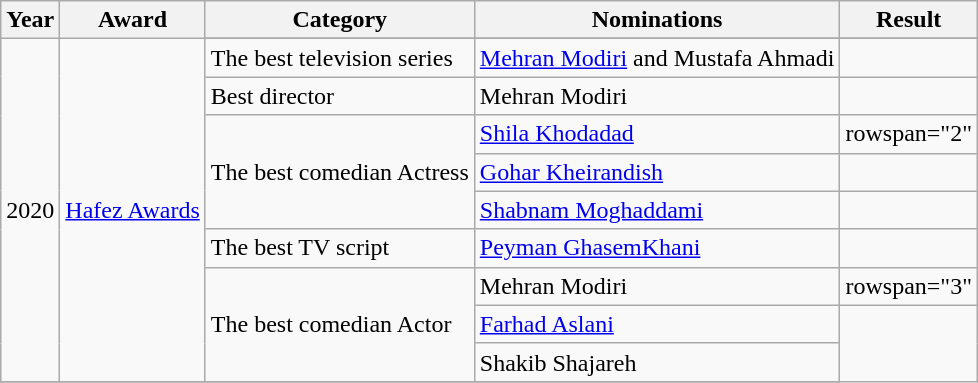<table class="wikitable">
<tr>
<th>Year</th>
<th>Award</th>
<th>Category</th>
<th>Nominations</th>
<th>Result</th>
</tr>
<tr>
<td rowspan="10">2020</td>
<td rowspan="10"><a href='#'>Hafez Awards</a></td>
</tr>
<tr>
<td>The best television series</td>
<td><a href='#'>Mehran Modiri</a> and Mustafa Ahmadi</td>
<td></td>
</tr>
<tr>
<td>Best director</td>
<td>Mehran Modiri</td>
<td></td>
</tr>
<tr>
<td rowspan="3">The best comedian Actress</td>
<td><a href='#'>Shila Khodadad</a></td>
<td>rowspan="2" </td>
</tr>
<tr>
<td><a href='#'>Gohar Kheirandish</a></td>
</tr>
<tr>
<td><a href='#'>Shabnam Moghaddami</a></td>
<td></td>
</tr>
<tr>
<td>The best TV script</td>
<td><a href='#'>Peyman GhasemKhani</a></td>
<td></td>
</tr>
<tr>
<td rowspan="3">The best comedian Actor</td>
<td>Mehran Modiri</td>
<td>rowspan="3" </td>
</tr>
<tr>
<td><a href='#'>Farhad Aslani</a></td>
</tr>
<tr>
<td>Shakib Shajareh</td>
</tr>
<tr>
</tr>
</table>
